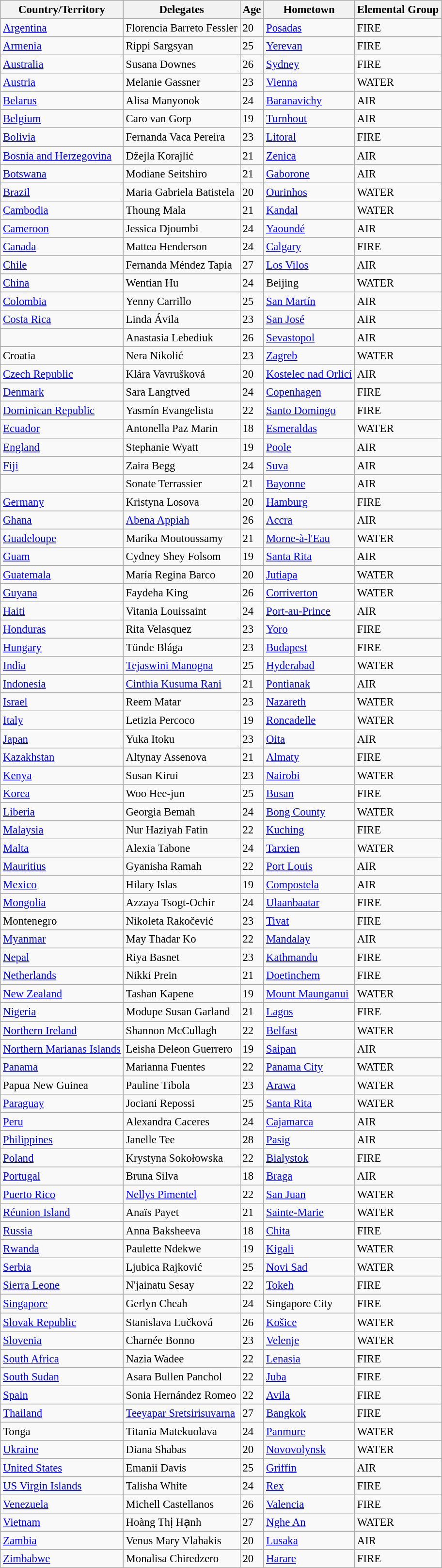<table class="wikitable sortable" style="font-size: 95%">
<tr>
<th>Country/Territory</th>
<th>Delegates</th>
<th>Age</th>
<th>Hometown</th>
<th>Elemental Group</th>
</tr>
<tr>
<td> <a href='#'>Argentina</a></td>
<td>Florencia Barreto Fessler</td>
<td>20</td>
<td><a href='#'>Posadas</a></td>
<td>FIRE</td>
</tr>
<tr>
<td> <a href='#'>Armenia</a></td>
<td>Rippi Sargsyan</td>
<td>25</td>
<td><a href='#'>Yerevan</a></td>
<td>FIRE</td>
</tr>
<tr>
<td> <a href='#'>Australia</a></td>
<td>Susana Downes</td>
<td>26</td>
<td><a href='#'>Sydney</a></td>
<td>FIRE</td>
</tr>
<tr>
<td> <a href='#'>Austria</a></td>
<td>Melanie Gassner</td>
<td>23</td>
<td><a href='#'>Vienna</a></td>
<td>WATER</td>
</tr>
<tr>
<td> <a href='#'>Belarus</a></td>
<td>Alisa Manyonok</td>
<td>24</td>
<td><a href='#'>Baranavichy</a></td>
<td>AIR</td>
</tr>
<tr>
<td> <a href='#'>Belgium</a></td>
<td>Caro van Gorp</td>
<td>19</td>
<td><a href='#'>Turnhout</a></td>
<td>AIR</td>
</tr>
<tr>
<td> <a href='#'>Bolivia</a></td>
<td>Fernanda Vaca Pereira</td>
<td>23</td>
<td><a href='#'>Litoral</a></td>
<td>FIRE</td>
</tr>
<tr>
<td> <a href='#'>Bosnia and Herzegovina</a></td>
<td>Džejla Korajlić</td>
<td>21</td>
<td><a href='#'>Zenica</a></td>
<td>AIR</td>
</tr>
<tr>
<td> <a href='#'>Botswana</a></td>
<td>Modiane Seitshiro</td>
<td>21</td>
<td><a href='#'>Gaborone</a></td>
<td>AIR</td>
</tr>
<tr>
<td> <a href='#'>Brazil</a></td>
<td>Maria Gabriela Batistela</td>
<td>20</td>
<td><a href='#'>Ourinhos</a></td>
<td>WATER</td>
</tr>
<tr>
<td> <a href='#'>Cambodia</a></td>
<td>Thoung Mala</td>
<td>21</td>
<td><a href='#'>Kandal</a></td>
<td>WATER</td>
</tr>
<tr>
<td> <a href='#'>Cameroon</a></td>
<td>Jessica Djoumbi</td>
<td>24</td>
<td><a href='#'>Yaoundé</a></td>
<td>AIR</td>
</tr>
<tr>
<td> <a href='#'>Canada</a></td>
<td>Mattea Henderson</td>
<td>24</td>
<td><a href='#'>Calgary</a></td>
<td>FIRE</td>
</tr>
<tr>
<td> <a href='#'>Chile</a></td>
<td>Fernanda Méndez Tapia</td>
<td>27</td>
<td><a href='#'>Los Vilos</a></td>
<td>AIR</td>
</tr>
<tr>
<td> <a href='#'>China</a></td>
<td>Wentian Hu</td>
<td>24</td>
<td>Beijing</td>
<td>WATER</td>
</tr>
<tr>
<td> <a href='#'>Colombia</a></td>
<td>Yenny Carrillo</td>
<td>25</td>
<td><a href='#'>San Martín</a></td>
<td>AIR</td>
</tr>
<tr>
<td> <a href='#'>Costa Rica</a></td>
<td>Linda Ávila</td>
<td>23</td>
<td><a href='#'>San José</a></td>
<td>AIR</td>
</tr>
<tr>
<td></td>
<td>Anastasia Lebediuk</td>
<td>26</td>
<td><a href='#'>Sevastopol</a></td>
<td>AIR</td>
</tr>
<tr>
<td> Croatia</td>
<td>Nera Nikolić</td>
<td>23</td>
<td><a href='#'>Zagreb</a></td>
<td>WATER</td>
</tr>
<tr>
<td> <a href='#'>Czech Republic</a></td>
<td>Klára Vavrušková</td>
<td>20</td>
<td><a href='#'>Kostelec nad Orlicí</a></td>
<td>AIR</td>
</tr>
<tr>
<td> <a href='#'>Denmark</a></td>
<td>Sara Langtved</td>
<td>24</td>
<td><a href='#'>Copenhagen</a></td>
<td>FIRE</td>
</tr>
<tr>
<td> <a href='#'>Dominican Republic</a></td>
<td>Yasmín Evangelista</td>
<td>22</td>
<td><a href='#'>Santo Domingo</a></td>
<td>FIRE</td>
</tr>
<tr>
<td> <a href='#'>Ecuador</a></td>
<td>Antonella Paz Marin</td>
<td>18</td>
<td><a href='#'>Esmeraldas</a></td>
<td>WATER</td>
</tr>
<tr>
<td> <a href='#'>England</a></td>
<td>Stephanie Wyatt</td>
<td>19</td>
<td><a href='#'>Poole</a></td>
<td>AIR</td>
</tr>
<tr>
<td> <a href='#'>Fiji</a></td>
<td>Zaira Begg</td>
<td>24</td>
<td><a href='#'>Suva</a></td>
<td>AIR</td>
</tr>
<tr>
<td></td>
<td>Sonate Terrassier</td>
<td>21</td>
<td><a href='#'>Bayonne</a></td>
<td>AIR</td>
</tr>
<tr>
<td> <a href='#'>Germany</a></td>
<td>Kristyna Losova</td>
<td>20</td>
<td><a href='#'>Hamburg</a></td>
<td>FIRE</td>
</tr>
<tr>
<td> <a href='#'>Ghana</a></td>
<td><a href='#'>Abena Appiah</a></td>
<td>26</td>
<td><a href='#'>Accra</a></td>
<td>AIR</td>
</tr>
<tr>
<td> <a href='#'>Guadeloupe</a></td>
<td>Marika Moutoussamy</td>
<td>21</td>
<td><a href='#'>Morne-à-l'Eau</a></td>
<td>WATER</td>
</tr>
<tr>
<td> <a href='#'>Guam</a></td>
<td>Cydney Shey Folsom</td>
<td>19</td>
<td><a href='#'>Santa Rita</a></td>
<td>AIR</td>
</tr>
<tr>
<td> <a href='#'>Guatemala</a></td>
<td>María Regina Barco</td>
<td>20</td>
<td><a href='#'>Jutiapa</a></td>
<td>WATER</td>
</tr>
<tr>
<td> <a href='#'>Guyana</a></td>
<td>Faydeha King</td>
<td>26</td>
<td><a href='#'>Corriverton</a></td>
<td>WATER</td>
</tr>
<tr>
<td> <a href='#'>Haiti</a></td>
<td>Vitania Louissaint</td>
<td>24</td>
<td><a href='#'>Port-au-Prince</a></td>
<td>AIR</td>
</tr>
<tr>
<td> <a href='#'>Honduras</a></td>
<td>Rita Velasquez</td>
<td>23</td>
<td><a href='#'>Yoro</a></td>
<td>FIRE</td>
</tr>
<tr>
<td> <a href='#'>Hungary</a></td>
<td>Tünde Blága</td>
<td>23</td>
<td><a href='#'>Budapest</a></td>
<td>FIRE</td>
</tr>
<tr>
<td> <a href='#'>India</a></td>
<td><a href='#'>Tejaswini Manogna</a></td>
<td>25</td>
<td><a href='#'>Hyderabad</a></td>
<td>WATER</td>
</tr>
<tr>
<td> <a href='#'>Indonesia</a></td>
<td><a href='#'>Cinthia Kusuma Rani</a></td>
<td>21</td>
<td><a href='#'>Pontianak</a></td>
<td>AIR</td>
</tr>
<tr>
<td> <a href='#'>Israel</a></td>
<td>Reem Matar</td>
<td>23</td>
<td><a href='#'>Nazareth</a></td>
<td>WATER</td>
</tr>
<tr>
<td> <a href='#'>Italy</a></td>
<td>Letizia Percoco</td>
<td>19</td>
<td><a href='#'>Roncadelle</a></td>
<td>WATER</td>
</tr>
<tr>
<td> <a href='#'>Japan</a></td>
<td>Yuka Itoku</td>
<td>23</td>
<td><a href='#'>Oita</a></td>
<td>AIR</td>
</tr>
<tr>
<td> <a href='#'>Kazakhstan</a></td>
<td>Altynay Assenova</td>
<td>21</td>
<td><a href='#'>Almaty</a></td>
<td>FIRE</td>
</tr>
<tr>
<td> <a href='#'>Kenya</a></td>
<td>Susan Kirui</td>
<td>23</td>
<td><a href='#'>Nairobi</a></td>
<td>WATER</td>
</tr>
<tr>
<td> <a href='#'>Korea</a></td>
<td>Woo Hee-jun</td>
<td>25</td>
<td><a href='#'>Busan</a></td>
<td>FIRE</td>
</tr>
<tr>
<td> <a href='#'>Liberia</a></td>
<td>Georgia Bemah</td>
<td>24</td>
<td><a href='#'>Bong County</a></td>
<td>WATER</td>
</tr>
<tr>
<td> <a href='#'>Malaysia</a></td>
<td>Nur Haziyah Fatin</td>
<td>22</td>
<td><a href='#'>Kuching</a></td>
<td>FIRE</td>
</tr>
<tr>
<td> <a href='#'>Malta</a></td>
<td>Alexia Tabone</td>
<td>24</td>
<td><a href='#'>Tarxien</a></td>
<td>WATER</td>
</tr>
<tr>
<td> <a href='#'>Mauritius</a></td>
<td>Gyanisha Ramah</td>
<td>22</td>
<td><a href='#'>Port Louis</a></td>
<td>AIR</td>
</tr>
<tr>
<td> <a href='#'>Mexico</a></td>
<td>Hilary Islas</td>
<td>19</td>
<td><a href='#'>Compostela</a></td>
<td>AIR</td>
</tr>
<tr>
<td> <a href='#'>Mongolia</a></td>
<td>Azzaya Tsogt-Ochir</td>
<td>24</td>
<td><a href='#'>Ulaanbaatar</a></td>
<td>FIRE</td>
</tr>
<tr>
<td> Montenegro</td>
<td>Nikoleta Rakočević</td>
<td>23</td>
<td><a href='#'>Tivat</a></td>
<td>FIRE</td>
</tr>
<tr>
<td> <a href='#'>Myanmar</a></td>
<td>May Thadar Ko</td>
<td>22</td>
<td><a href='#'>Mandalay</a></td>
<td>AIR</td>
</tr>
<tr>
<td> <a href='#'>Nepal</a></td>
<td>Riya Basnet</td>
<td>23</td>
<td><a href='#'>Kathmandu</a></td>
<td>FIRE</td>
</tr>
<tr>
<td> <a href='#'>Netherlands</a></td>
<td>Nikki Prein</td>
<td>21</td>
<td><a href='#'>Doetinchem</a></td>
<td>FIRE</td>
</tr>
<tr>
<td> <a href='#'>New Zealand</a></td>
<td>Tashan Kapene</td>
<td>19</td>
<td><a href='#'>Mount Maunganui</a></td>
<td>WATER</td>
</tr>
<tr>
<td> <a href='#'>Nigeria</a></td>
<td>Modupe Susan Garland</td>
<td>21</td>
<td><a href='#'>Lagos</a></td>
<td>FIRE</td>
</tr>
<tr>
<td> <a href='#'>Northern Ireland</a></td>
<td>Shannon McCullagh</td>
<td>22</td>
<td><a href='#'>Belfast</a></td>
<td>WATER</td>
</tr>
<tr>
<td> <a href='#'>Northern Marianas Islands</a></td>
<td>Leisha Deleon Guerrero</td>
<td>19</td>
<td><a href='#'>Saipan</a></td>
<td>AIR</td>
</tr>
<tr>
<td> <a href='#'>Panama</a></td>
<td>Marianna Fuentes</td>
<td>22</td>
<td><a href='#'>Panama City</a></td>
<td>WATER</td>
</tr>
<tr>
<td> Papua New Guinea</td>
<td>Pauline Tibola</td>
<td>23</td>
<td><a href='#'>Arawa</a></td>
<td>WATER</td>
</tr>
<tr>
<td> <a href='#'>Paraguay</a></td>
<td>Jociani Repossi</td>
<td>25</td>
<td><a href='#'>Santa Rita</a></td>
<td>WATER</td>
</tr>
<tr>
<td> <a href='#'>Peru</a></td>
<td>Alexandra Caceres</td>
<td>24</td>
<td><a href='#'>Cajamarca</a></td>
<td>AIR</td>
</tr>
<tr>
<td> <a href='#'>Philippines</a></td>
<td>Janelle Tee</td>
<td>28</td>
<td><a href='#'>Pasig</a></td>
<td>AIR</td>
</tr>
<tr>
<td> <a href='#'>Poland</a></td>
<td>Krystyna Sokołowska</td>
<td>22</td>
<td><a href='#'>Bialystok</a></td>
<td>FIRE</td>
</tr>
<tr>
<td> <a href='#'>Portugal</a></td>
<td>Bruna Silva</td>
<td>18</td>
<td><a href='#'>Braga</a></td>
<td>AIR</td>
</tr>
<tr>
<td> <a href='#'>Puerto Rico</a></td>
<td><a href='#'>Nellys Pimentel</a></td>
<td>22</td>
<td><a href='#'>San Juan</a></td>
<td>WATER</td>
</tr>
<tr>
<td> <a href='#'>Réunion Island</a></td>
<td>Anaïs Payet</td>
<td>21</td>
<td><a href='#'>Sainte-Marie</a></td>
<td>WATER</td>
</tr>
<tr>
<td> <a href='#'>Russia</a></td>
<td>Anna Baksheeva</td>
<td>18</td>
<td><a href='#'>Chita</a></td>
<td>FIRE</td>
</tr>
<tr>
<td> <a href='#'>Rwanda</a></td>
<td>Paulette Ndekwe</td>
<td>19</td>
<td><a href='#'>Kigali</a></td>
<td>WATER</td>
</tr>
<tr>
<td> <a href='#'>Serbia</a></td>
<td>Ljubica Rajković</td>
<td>25</td>
<td><a href='#'>Novi Sad</a></td>
<td>WATER</td>
</tr>
<tr>
<td> <a href='#'>Sierra Leone</a></td>
<td>N'jainatu Sesay</td>
<td>22</td>
<td><a href='#'>Tokeh</a></td>
<td>FIRE</td>
</tr>
<tr>
<td> <a href='#'>Singapore</a></td>
<td>Gerlyn Cheah</td>
<td>24</td>
<td>Singapore City</td>
<td>FIRE</td>
</tr>
<tr>
<td> <a href='#'>Slovak Republic</a></td>
<td>Stanislava Lučková</td>
<td>26</td>
<td><a href='#'>Košice</a></td>
<td>WATER</td>
</tr>
<tr>
<td> <a href='#'>Slovenia</a></td>
<td>Charnée Bonno</td>
<td>23</td>
<td><a href='#'>Velenje</a></td>
<td>WATER</td>
</tr>
<tr>
<td> <a href='#'>South Africa</a></td>
<td>Nazia Wadee</td>
<td>22</td>
<td><a href='#'>Lenasia</a></td>
<td>FIRE</td>
</tr>
<tr>
<td> <a href='#'>South Sudan</a></td>
<td>Asara Bullen Panchol</td>
<td>22</td>
<td><a href='#'>Juba</a></td>
<td>FIRE</td>
</tr>
<tr>
<td> <a href='#'>Spain</a></td>
<td>Sonia Hernández Romeo</td>
<td>22</td>
<td><a href='#'>Avila</a></td>
<td>FIRE</td>
</tr>
<tr>
<td> <a href='#'>Thailand</a></td>
<td><a href='#'>Teeyapar Sretsirisuvarna</a></td>
<td>27</td>
<td><a href='#'>Bangkok</a></td>
<td>FIRE</td>
</tr>
<tr>
<td> Tonga</td>
<td>Titania Matekuolava</td>
<td>24</td>
<td><a href='#'>Panmure</a></td>
<td>WATER</td>
</tr>
<tr>
<td> <a href='#'>Ukraine</a></td>
<td>Diana Shabas</td>
<td>20</td>
<td><a href='#'>Novovolynsk</a></td>
<td>WATER</td>
</tr>
<tr>
<td> <a href='#'>United States</a></td>
<td>Emanii Davis</td>
<td>25</td>
<td><a href='#'>Griffin</a></td>
<td>AIR</td>
</tr>
<tr>
<td> <a href='#'>US Virgin Islands</a></td>
<td>Talisha White</td>
<td>24</td>
<td><a href='#'>Rex</a></td>
<td>FIRE</td>
</tr>
<tr>
<td> <a href='#'>Venezuela</a></td>
<td>Michell Castellanos</td>
<td>26</td>
<td><a href='#'>Valencia</a></td>
<td>FIRE</td>
</tr>
<tr>
<td> <a href='#'>Vietnam</a></td>
<td>Hoàng Thị Hạnh</td>
<td>27</td>
<td><a href='#'>Nghe An</a></td>
<td>WATER</td>
</tr>
<tr>
<td>  <a href='#'>Zambia</a></td>
<td>Venus Mary Vlahakis</td>
<td>20</td>
<td><a href='#'>Lusaka</a></td>
<td>AIR</td>
</tr>
<tr>
<td> <a href='#'>Zimbabwe</a></td>
<td>Monalisa Chiredzero</td>
<td>20</td>
<td><a href='#'>Harare</a></td>
<td>FIRE</td>
</tr>
</table>
